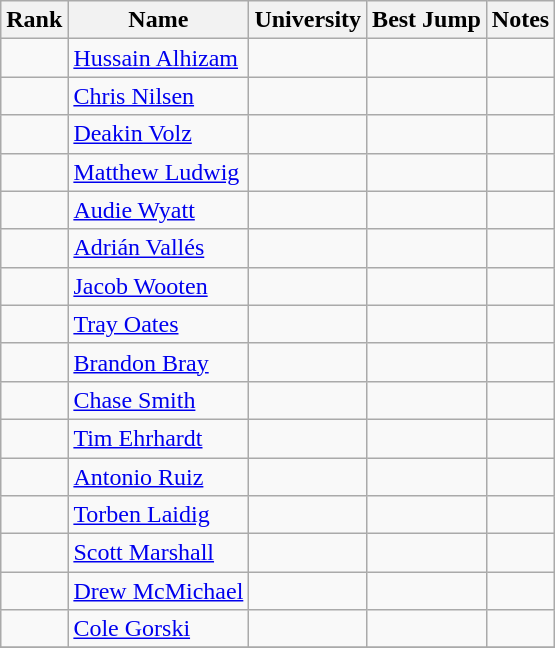<table class="wikitable sortable" style="text-align:center">
<tr>
<th>Rank</th>
<th>Name</th>
<th>University</th>
<th>Best Jump</th>
<th>Notes</th>
</tr>
<tr>
<td></td>
<td align=left><a href='#'>Hussain Alhizam</a></td>
<td></td>
<td><strong></strong></td>
<td> </td>
</tr>
<tr>
<td></td>
<td align=left><a href='#'>Chris Nilsen</a></td>
<td></td>
<td><strong></strong></td>
<td></td>
</tr>
<tr>
<td></td>
<td align=left><a href='#'>Deakin Volz</a></td>
<td></td>
<td><strong></strong></td>
<td></td>
</tr>
<tr>
<td></td>
<td align=left><a href='#'>Matthew Ludwig</a></td>
<td></td>
<td><strong></strong></td>
<td></td>
</tr>
<tr>
<td></td>
<td align=left><a href='#'>Audie Wyatt</a></td>
<td></td>
<td><strong></strong></td>
<td></td>
</tr>
<tr>
<td></td>
<td align=left><a href='#'>Adrián Vallés</a></td>
<td></td>
<td><strong></strong></td>
<td></td>
</tr>
<tr>
<td></td>
<td align=left><a href='#'>Jacob Wooten</a></td>
<td></td>
<td><strong></strong></td>
<td></td>
</tr>
<tr>
<td></td>
<td align=left><a href='#'>Tray Oates</a></td>
<td></td>
<td><strong></strong></td>
<td></td>
</tr>
<tr>
<td></td>
<td align=left><a href='#'>Brandon Bray</a></td>
<td></td>
<td><strong></strong></td>
<td></td>
</tr>
<tr>
<td></td>
<td align=left><a href='#'>Chase Smith</a></td>
<td></td>
<td><strong></strong></td>
<td></td>
</tr>
<tr>
<td></td>
<td align=left><a href='#'>Tim Ehrhardt</a></td>
<td></td>
<td><strong></strong></td>
<td></td>
</tr>
<tr>
<td></td>
<td align=left><a href='#'>Antonio Ruiz</a></td>
<td></td>
<td><strong></strong></td>
<td></td>
</tr>
<tr>
<td></td>
<td align=left><a href='#'>Torben Laidig</a></td>
<td></td>
<td><strong></strong></td>
<td></td>
</tr>
<tr>
<td></td>
<td align=left><a href='#'>Scott Marshall</a></td>
<td></td>
<td><strong></strong></td>
<td></td>
</tr>
<tr>
<td></td>
<td align=left><a href='#'>Drew McMichael</a></td>
<td></td>
<td><strong></strong></td>
<td></td>
</tr>
<tr>
<td></td>
<td align=left><a href='#'>Cole Gorski</a></td>
<td></td>
<td><strong></strong></td>
<td></td>
</tr>
<tr>
</tr>
</table>
